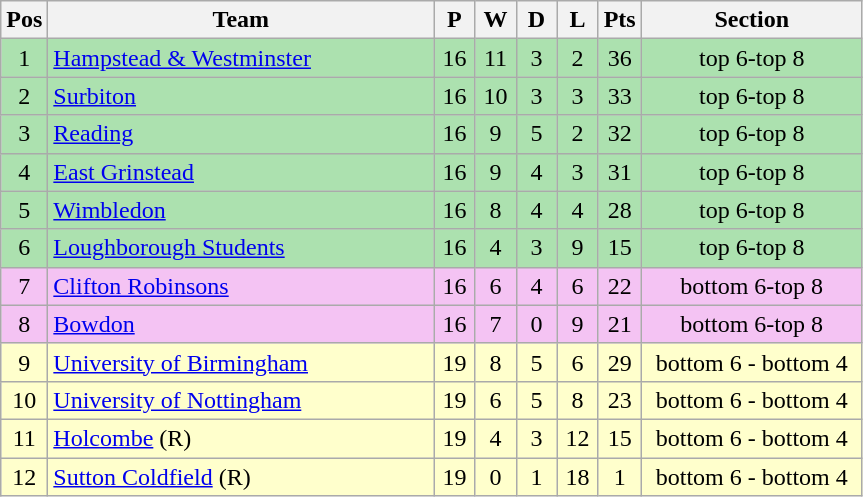<table class="wikitable" style="font-size: 100%">
<tr>
<th width=20>Pos</th>
<th width=250>Team</th>
<th width=20>P</th>
<th width=20>W</th>
<th width=20>D</th>
<th width=20>L</th>
<th width=20>Pts</th>
<th width=140>Section</th>
</tr>
<tr align=center style="background:#ACE1AF;">
<td>1</td>
<td align="left"><a href='#'>Hampstead & Westminster</a></td>
<td>16</td>
<td>11</td>
<td>3</td>
<td>2</td>
<td>36</td>
<td>top 6-top 8</td>
</tr>
<tr align=center style="background:#ACE1AF;">
<td>2</td>
<td align="left"><a href='#'>Surbiton</a></td>
<td>16</td>
<td>10</td>
<td>3</td>
<td>3</td>
<td>33</td>
<td>top 6-top 8</td>
</tr>
<tr align=center style="background:#ACE1AF;">
<td>3</td>
<td align="left"><a href='#'>Reading</a></td>
<td>16</td>
<td>9</td>
<td>5</td>
<td>2</td>
<td>32</td>
<td>top 6-top 8</td>
</tr>
<tr align=center style="background:#ACE1AF;">
<td>4</td>
<td align="left"><a href='#'>East Grinstead</a></td>
<td>16</td>
<td>9</td>
<td>4</td>
<td>3</td>
<td>31</td>
<td>top 6-top 8</td>
</tr>
<tr align=center style="background:#ACE1AF;">
<td>5</td>
<td align="left"><a href='#'>Wimbledon</a></td>
<td>16</td>
<td>8</td>
<td>4</td>
<td>4</td>
<td>28</td>
<td>top 6-top 8</td>
</tr>
<tr align=center style="background:#ACE1AF;">
<td>6</td>
<td align="left"><a href='#'>Loughborough Students</a></td>
<td>16</td>
<td>4</td>
<td>3</td>
<td>9</td>
<td>15</td>
<td>top 6-top 8</td>
</tr>
<tr align=center style="background: #F4C3F3;">
<td>7</td>
<td align="left"><a href='#'>Clifton Robinsons</a></td>
<td>16</td>
<td>6</td>
<td>4</td>
<td>6</td>
<td>22</td>
<td>bottom 6-top 8</td>
</tr>
<tr align=center style="background: #F4C3F3;">
<td>8</td>
<td align="left"><a href='#'>Bowdon</a></td>
<td>16</td>
<td>7</td>
<td>0</td>
<td>9</td>
<td>21</td>
<td>bottom 6-top 8</td>
</tr>
<tr align=center style="background: #ffffcc;">
<td>9</td>
<td align="left"><a href='#'>University of Birmingham</a></td>
<td>19</td>
<td>8</td>
<td>5</td>
<td>6</td>
<td>29</td>
<td>bottom 6 - bottom 4</td>
</tr>
<tr align=center  style="background: #ffffcc;">
<td>10</td>
<td align="left"><a href='#'>University of Nottingham</a></td>
<td>19</td>
<td>6</td>
<td>5</td>
<td>8</td>
<td>23</td>
<td>bottom 6 - bottom 4</td>
</tr>
<tr align=center style="background: #ffffcc;">
<td>11</td>
<td align="left"><a href='#'>Holcombe</a> (R)</td>
<td>19</td>
<td>4</td>
<td>3</td>
<td>12</td>
<td>15</td>
<td>bottom 6 - bottom 4</td>
</tr>
<tr align=center style="background: #ffffcc;">
<td>12</td>
<td align="left"><a href='#'>Sutton Coldfield</a> (R)</td>
<td>19</td>
<td>0</td>
<td>1</td>
<td>18</td>
<td>1</td>
<td>bottom 6 - bottom 4</td>
</tr>
</table>
